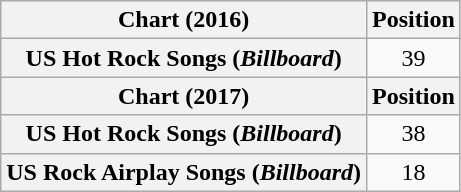<table class="wikitable sortable plainrowheaders" style="text-align:center">
<tr>
<th scope="col">Chart (2016)</th>
<th scope="col">Position</th>
</tr>
<tr>
<th scope="row">US Hot Rock Songs (<em>Billboard</em>)</th>
<td>39</td>
</tr>
<tr>
<th scope="col">Chart (2017)</th>
<th scope="col">Position</th>
</tr>
<tr>
<th scope="row">US Hot Rock Songs (<em>Billboard</em>)</th>
<td>38</td>
</tr>
<tr>
<th scope="row">US Rock Airplay Songs (<em>Billboard</em>)</th>
<td>18</td>
</tr>
</table>
